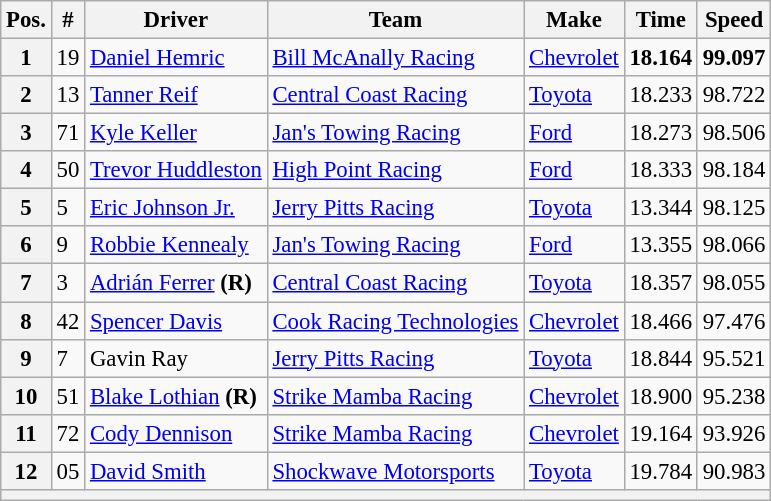<table class="wikitable" style="font-size:95%">
<tr>
<th>Pos.</th>
<th>#</th>
<th>Driver</th>
<th>Team</th>
<th>Make</th>
<th>Time</th>
<th>Speed</th>
</tr>
<tr>
<th>1</th>
<td>19</td>
<td><a href='#'>Daniel Hemric</a></td>
<td><a href='#'>Bill McAnally Racing</a></td>
<td><a href='#'>Chevrolet</a></td>
<td><strong>18.164</strong></td>
<td><strong>99.097</strong></td>
</tr>
<tr>
<th>2</th>
<td>13</td>
<td><a href='#'>Tanner Reif</a></td>
<td><a href='#'>Central Coast Racing</a></td>
<td><a href='#'>Toyota</a></td>
<td>18.233</td>
<td>98.722</td>
</tr>
<tr>
<th>3</th>
<td>71</td>
<td><a href='#'>Kyle Keller</a></td>
<td><a href='#'>Jan's Towing Racing</a></td>
<td><a href='#'>Ford</a></td>
<td>18.273</td>
<td>98.506</td>
</tr>
<tr>
<th>4</th>
<td>50</td>
<td nowrap><a href='#'>Trevor Huddleston</a></td>
<td><a href='#'>High Point Racing</a></td>
<td><a href='#'>Ford</a></td>
<td>18.333</td>
<td>98.184</td>
</tr>
<tr>
<th>5</th>
<td>5</td>
<td><a href='#'>Eric Johnson Jr.</a></td>
<td><a href='#'>Jerry Pitts Racing</a></td>
<td><a href='#'>Toyota</a></td>
<td>13.344</td>
<td>98.125</td>
</tr>
<tr>
<th>6</th>
<td>9</td>
<td><a href='#'>Robbie Kennealy</a></td>
<td><a href='#'>Jan's Towing Racing</a></td>
<td><a href='#'>Ford</a></td>
<td>13.355</td>
<td>98.066</td>
</tr>
<tr>
<th>7</th>
<td>3</td>
<td><a href='#'>Adrián Ferrer</a> <strong>(R)</strong></td>
<td><a href='#'>Central Coast Racing</a></td>
<td><a href='#'>Toyota</a></td>
<td>18.357</td>
<td>98.055</td>
</tr>
<tr>
<th>8</th>
<td>42</td>
<td><a href='#'>Spencer Davis</a></td>
<td nowrap><a href='#'>Cook Racing Technologies</a></td>
<td><a href='#'>Chevrolet</a></td>
<td>18.466</td>
<td>97.476</td>
</tr>
<tr>
<th>9</th>
<td>7</td>
<td>Gavin Ray</td>
<td><a href='#'>Jerry Pitts Racing</a></td>
<td><a href='#'>Toyota</a></td>
<td>18.844</td>
<td>95.521</td>
</tr>
<tr>
<th>10</th>
<td>51</td>
<td><a href='#'>Blake Lothian</a> <strong>(R)</strong></td>
<td><a href='#'>Strike Mamba Racing</a></td>
<td><a href='#'>Chevrolet</a></td>
<td>18.900</td>
<td>95.238</td>
</tr>
<tr>
<th>11</th>
<td>72</td>
<td><a href='#'>Cody Dennison</a></td>
<td><a href='#'>Strike Mamba Racing</a></td>
<td><a href='#'>Chevrolet</a></td>
<td>19.164</td>
<td>93.926</td>
</tr>
<tr>
<th>12</th>
<td>05</td>
<td><a href='#'>David Smith</a></td>
<td><a href='#'>Shockwave Motorsports</a></td>
<td><a href='#'>Toyota</a></td>
<td>19.784</td>
<td>90.983</td>
</tr>
<tr>
<th colspan="7"></th>
</tr>
</table>
